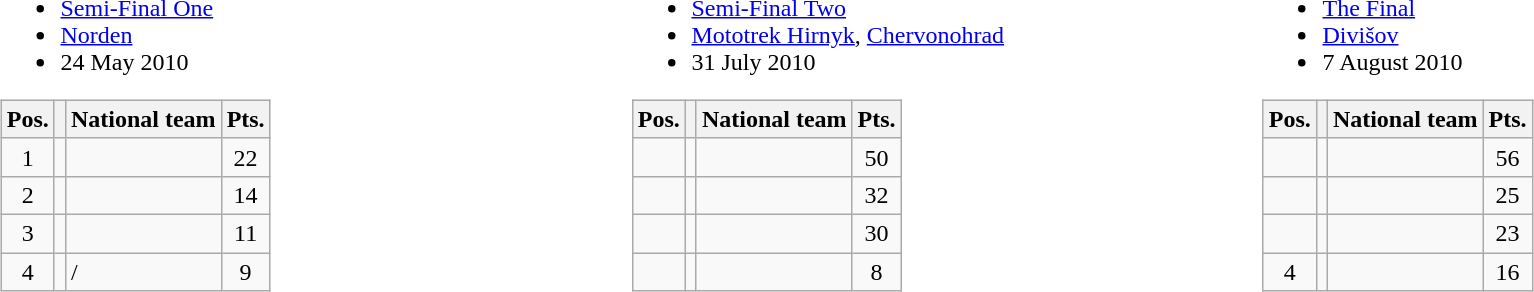<table width=100%>
<tr>
<td width=33%><br><ul><li><a href='#'>Semi-Final One</a></li><li> <a href='#'>Norden</a></li><li>24 May 2010</li></ul><table class=wikitable>
<tr>
<th>Pos.</th>
<th></th>
<th>National team</th>
<th>Pts.</th>
</tr>
<tr align=center >
<td>1</td>
<td></td>
<td align=left></td>
<td>22</td>
</tr>
<tr align=center>
<td>2</td>
<td></td>
<td align=left></td>
<td>14</td>
</tr>
<tr align=center>
<td>3</td>
<td></td>
<td align=left></td>
<td>11</td>
</tr>
<tr align=center>
<td>4</td>
<td></td>
<td align=left> / </td>
<td>9</td>
</tr>
</table>
</td>
<td width=33%><br><ul><li><a href='#'>Semi-Final Two</a></li><li> <a href='#'>Mototrek Hirnyk</a>, <a href='#'>Chervonohrad</a></li><li>31 July 2010</li></ul><table class=wikitable>
<tr>
<th>Pos.</th>
<th></th>
<th>National team</th>
<th>Pts.</th>
</tr>
<tr align=center >
<td></td>
<td></td>
<td align=left></td>
<td>50</td>
</tr>
<tr align=center >
<td></td>
<td></td>
<td align=left></td>
<td>32</td>
</tr>
<tr align=center>
<td></td>
<td></td>
<td align=left></td>
<td>30</td>
</tr>
<tr align=center>
<td></td>
<td></td>
<td align=left></td>
<td>8</td>
</tr>
</table>
</td>
<td width=33%><br><ul><li><a href='#'>The Final</a></li><li> <a href='#'>Divišov</a></li><li>7 August 2010</li></ul><table class=wikitable>
<tr>
<th>Pos.</th>
<th></th>
<th>National team</th>
<th>Pts.</th>
</tr>
<tr align=center>
<td></td>
<td></td>
<td align=left></td>
<td>56</td>
</tr>
<tr align=center>
<td></td>
<td></td>
<td align=left></td>
<td>25</td>
</tr>
<tr align=center>
<td></td>
<td></td>
<td align=left></td>
<td>23</td>
</tr>
<tr align=center>
<td>4</td>
<td></td>
<td align=left></td>
<td>16</td>
</tr>
</table>
</td>
</tr>
</table>
